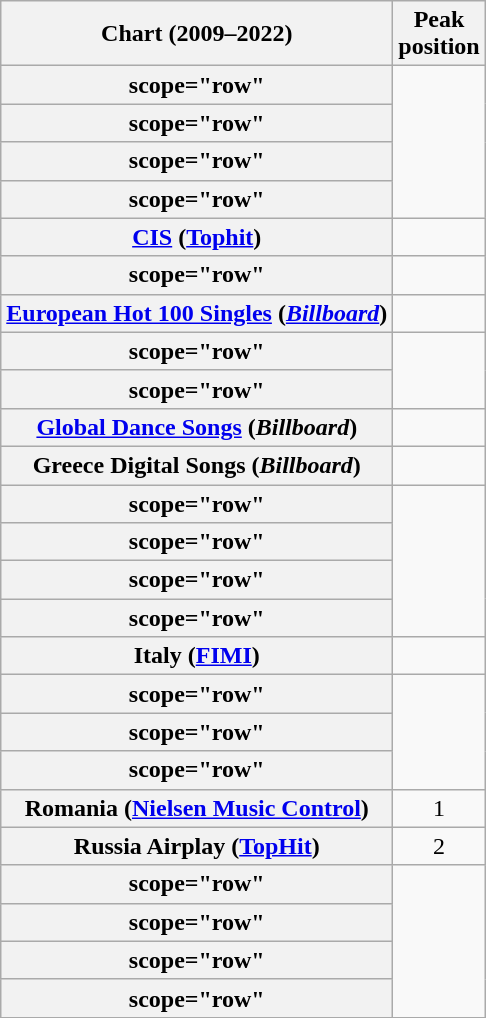<table class="wikitable sortable plainrowheaders">
<tr>
<th>Chart (2009–2022)</th>
<th>Peak<br>position</th>
</tr>
<tr>
<th>scope="row"</th>
</tr>
<tr>
<th>scope="row"</th>
</tr>
<tr>
<th>scope="row"</th>
</tr>
<tr>
<th>scope="row"</th>
</tr>
<tr>
<th scope="row"><a href='#'>CIS</a> (<a href='#'>Tophit</a>)</th>
<td></td>
</tr>
<tr>
<th>scope="row"</th>
</tr>
<tr>
<th scope="row"><a href='#'>European Hot 100 Singles</a> (<em><a href='#'>Billboard</a></em>)</th>
<td></td>
</tr>
<tr>
<th>scope="row"</th>
</tr>
<tr>
<th>scope="row"</th>
</tr>
<tr>
<th scope="row"><a href='#'>Global Dance Songs</a> (<em>Billboard</em>)</th>
<td></td>
</tr>
<tr>
<th scope="row">Greece Digital Songs (<em>Billboard</em>)</th>
<td></td>
</tr>
<tr>
<th>scope="row"</th>
</tr>
<tr>
<th>scope="row"</th>
</tr>
<tr>
<th>scope="row"</th>
</tr>
<tr>
<th>scope="row"</th>
</tr>
<tr>
<th scope="row">Italy (<a href='#'>FIMI</a>)</th>
<td></td>
</tr>
<tr>
<th>scope="row"</th>
</tr>
<tr>
<th>scope="row"</th>
</tr>
<tr>
<th>scope="row"</th>
</tr>
<tr>
<th scope="row">Romania (<a href='#'>Nielsen Music Control</a>)</th>
<td style="text-align:center;">1</td>
</tr>
<tr>
<th scope="row">Russia Airplay (<a href='#'>TopHit</a>)</th>
<td style="text-align:center;">2</td>
</tr>
<tr>
<th>scope="row"</th>
</tr>
<tr>
<th>scope="row"</th>
</tr>
<tr>
<th>scope="row"</th>
</tr>
<tr>
<th>scope="row"</th>
</tr>
</table>
